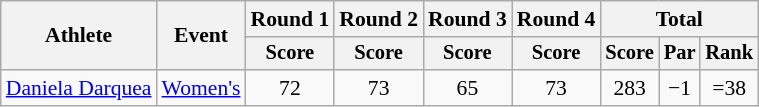<table class=wikitable style="font-size:90%;text-align:center">
<tr>
<th rowspan=2>Athlete</th>
<th rowspan=2>Event</th>
<th>Round 1</th>
<th>Round 2</th>
<th>Round 3</th>
<th>Round 4</th>
<th colspan=3>Total</th>
</tr>
<tr style=font-size:95%>
<th>Score</th>
<th>Score</th>
<th>Score</th>
<th>Score</th>
<th>Score</th>
<th>Par</th>
<th>Rank</th>
</tr>
<tr>
<td align=left><a href='#'>Daniela Darquea</a></td>
<td align=left><a href='#'>Women's</a></td>
<td>72</td>
<td>73</td>
<td>65</td>
<td>73</td>
<td>283</td>
<td>−1</td>
<td>=38</td>
</tr>
</table>
